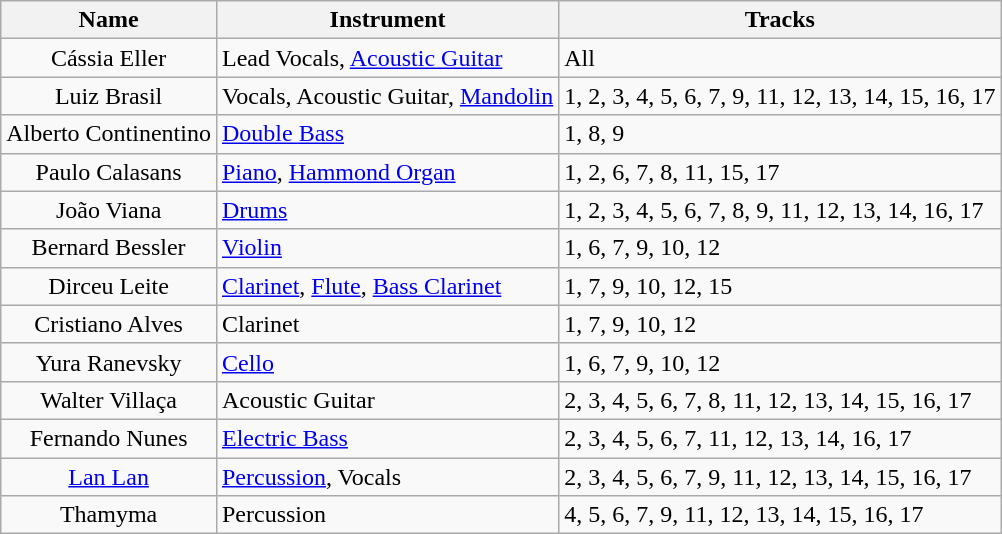<table class="wikitable">
<tr>
<th>Name</th>
<th>Instrument</th>
<th>Tracks</th>
</tr>
<tr>
<td align=center>Cássia Eller</td>
<td>Lead Vocals, <a href='#'>Acoustic Guitar</a></td>
<td>All</td>
</tr>
<tr>
<td align=center>Luiz Brasil</td>
<td>Vocals, Acoustic Guitar, <a href='#'>Mandolin</a></td>
<td>1, 2, 3, 4, 5, 6, 7, 9, 11, 12, 13, 14, 15, 16, 17</td>
</tr>
<tr>
<td align=center>Alberto Continentino</td>
<td><a href='#'>Double Bass</a></td>
<td>1, 8, 9</td>
</tr>
<tr>
<td align=center>Paulo Calasans</td>
<td><a href='#'>Piano</a>, <a href='#'>Hammond Organ</a></td>
<td>1, 2, 6, 7, 8, 11, 15, 17</td>
</tr>
<tr>
<td align=center>João Viana</td>
<td><a href='#'>Drums</a></td>
<td>1, 2, 3, 4, 5, 6, 7, 8, 9,  11, 12, 13, 14, 16, 17</td>
</tr>
<tr>
<td align=center>Bernard Bessler</td>
<td><a href='#'>Violin</a></td>
<td>1, 6, 7, 9, 10, 12</td>
</tr>
<tr>
<td align=center>Dirceu Leite</td>
<td><a href='#'>Clarinet</a>, <a href='#'>Flute</a>, <a href='#'>Bass Clarinet</a></td>
<td>1, 7, 9, 10, 12, 15</td>
</tr>
<tr>
<td align=center>Cristiano Alves</td>
<td>Clarinet</td>
<td>1, 7, 9, 10, 12</td>
</tr>
<tr>
<td align=center>Yura Ranevsky</td>
<td><a href='#'>Cello</a></td>
<td>1, 6, 7, 9, 10, 12</td>
</tr>
<tr>
<td align=center>Walter Villaça</td>
<td>Acoustic Guitar</td>
<td>2, 3, 4, 5, 6, 7, 8, 11, 12, 13, 14, 15, 16, 17</td>
</tr>
<tr>
<td align=center>Fernando Nunes</td>
<td><a href='#'>Electric Bass</a></td>
<td>2, 3, 4, 5, 6, 7, 11, 12, 13, 14, 16, 17</td>
</tr>
<tr>
<td align=center><a href='#'>Lan Lan</a></td>
<td><a href='#'>Percussion</a>, Vocals</td>
<td>2, 3, 4, 5, 6, 7, 9, 11, 12, 13, 14, 15, 16, 17</td>
</tr>
<tr>
<td align=center>Thamyma</td>
<td>Percussion</td>
<td>4, 5, 6, 7, 9, 11, 12, 13, 14, 15, 16, 17</td>
</tr>
</table>
